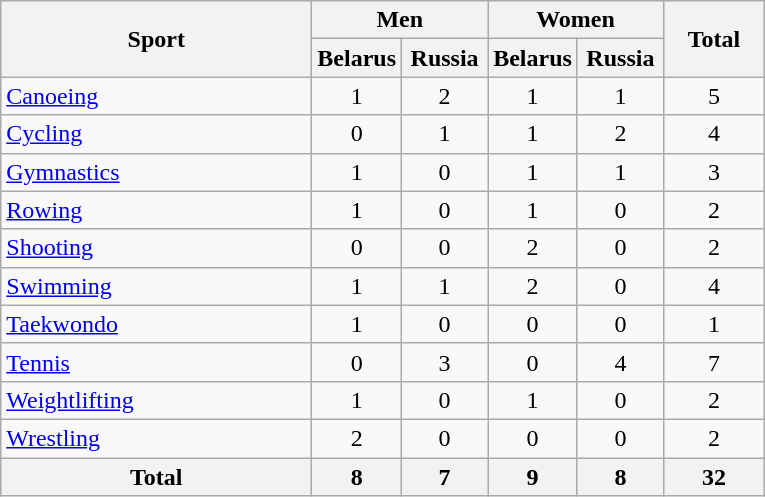<table class="wikitable" style="text-align:center;">
<tr>
<th width=200 rowspan=2>Sport</th>
<th width=100 colspan=2>Men</th>
<th width=100 colspan=2>Women</th>
<th width=60 rowspan=2>Total</th>
</tr>
<tr>
<th width=50>Belarus</th>
<th width=50>Russia</th>
<th width=50>Belarus</th>
<th width=50>Russia</th>
</tr>
<tr>
<td align=left><a href='#'>Canoeing</a></td>
<td>1</td>
<td>2</td>
<td>1</td>
<td>1</td>
<td>5</td>
</tr>
<tr>
<td align=left><a href='#'>Cycling</a></td>
<td>0</td>
<td>1</td>
<td>1</td>
<td>2</td>
<td>4</td>
</tr>
<tr>
<td align=left><a href='#'>Gymnastics</a></td>
<td>1</td>
<td>0</td>
<td>1</td>
<td>1</td>
<td>3</td>
</tr>
<tr>
<td align=left><a href='#'>Rowing</a></td>
<td>1</td>
<td>0</td>
<td>1</td>
<td>0</td>
<td>2</td>
</tr>
<tr>
<td align=left><a href='#'>Shooting</a></td>
<td>0</td>
<td>0</td>
<td>2</td>
<td>0</td>
<td>2</td>
</tr>
<tr>
<td align=left><a href='#'>Swimming</a></td>
<td>1</td>
<td>1</td>
<td>2</td>
<td>0</td>
<td>4</td>
</tr>
<tr>
<td align=left><a href='#'>Taekwondo</a></td>
<td>1</td>
<td>0</td>
<td>0</td>
<td>0</td>
<td>1</td>
</tr>
<tr>
<td align=left><a href='#'>Tennis</a></td>
<td>0</td>
<td>3</td>
<td>0</td>
<td>4</td>
<td>7</td>
</tr>
<tr>
<td align=left><a href='#'>Weightlifting</a></td>
<td>1</td>
<td>0</td>
<td>1</td>
<td>0</td>
<td>2</td>
</tr>
<tr>
<td align=left><a href='#'>Wrestling</a></td>
<td>2</td>
<td>0</td>
<td>0</td>
<td>0</td>
<td>2</td>
</tr>
<tr>
<th>Total</th>
<th>8</th>
<th>7</th>
<th>9</th>
<th>8</th>
<th>32</th>
</tr>
</table>
